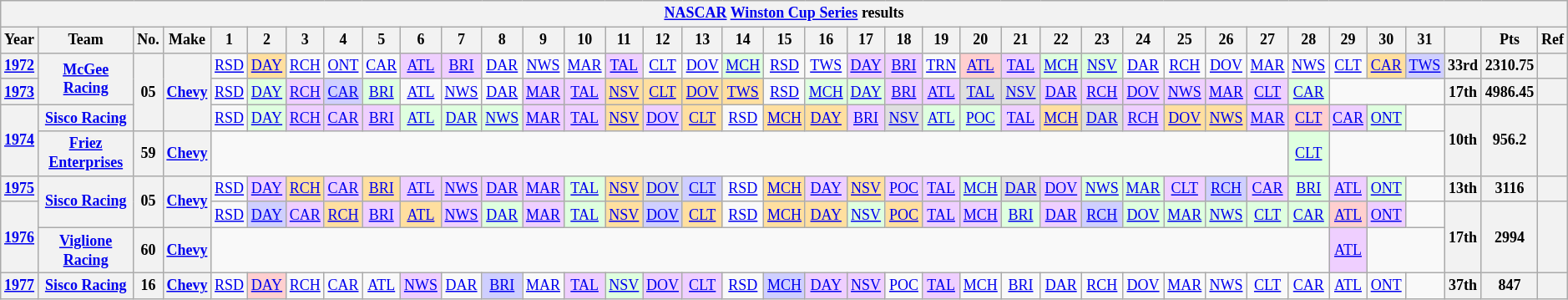<table class="wikitable" style="text-align:center; font-size:75%">
<tr>
<th colspan=45><a href='#'>NASCAR</a> <a href='#'>Winston Cup Series</a> results</th>
</tr>
<tr>
<th>Year</th>
<th>Team</th>
<th>No.</th>
<th>Make</th>
<th>1</th>
<th>2</th>
<th>3</th>
<th>4</th>
<th>5</th>
<th>6</th>
<th>7</th>
<th>8</th>
<th>9</th>
<th>10</th>
<th>11</th>
<th>12</th>
<th>13</th>
<th>14</th>
<th>15</th>
<th>16</th>
<th>17</th>
<th>18</th>
<th>19</th>
<th>20</th>
<th>21</th>
<th>22</th>
<th>23</th>
<th>24</th>
<th>25</th>
<th>26</th>
<th>27</th>
<th>28</th>
<th>29</th>
<th>30</th>
<th>31</th>
<th></th>
<th>Pts</th>
<th>Ref</th>
</tr>
<tr>
<th><a href='#'>1972</a></th>
<th rowspan=2><a href='#'>McGee Racing</a></th>
<th rowspan=3>05</th>
<th rowspan=3><a href='#'>Chevy</a></th>
<td><a href='#'>RSD</a></td>
<td style="background:#FFDF9F;"><a href='#'>DAY</a><br></td>
<td><a href='#'>RCH</a></td>
<td><a href='#'>ONT</a></td>
<td><a href='#'>CAR</a></td>
<td style="background:#EFCFFF;"><a href='#'>ATL</a><br></td>
<td style="background:#EFCFFF;"><a href='#'>BRI</a><br></td>
<td><a href='#'>DAR</a></td>
<td><a href='#'>NWS</a></td>
<td><a href='#'>MAR</a></td>
<td style="background:#EFCFFF;"><a href='#'>TAL</a><br></td>
<td><a href='#'>CLT</a></td>
<td><a href='#'>DOV</a></td>
<td style="background:#DFFFDF;"><a href='#'>MCH</a><br></td>
<td><a href='#'>RSD</a></td>
<td><a href='#'>TWS</a></td>
<td style="background:#EFCFFF;"><a href='#'>DAY</a><br></td>
<td style="background:#EFCFFF;"><a href='#'>BRI</a><br></td>
<td><a href='#'>TRN</a></td>
<td style="background:#FFCFCF;"><a href='#'>ATL</a><br></td>
<td style="background:#EFCFFF;"><a href='#'>TAL</a><br></td>
<td style="background:#DFFFDF;"><a href='#'>MCH</a><br></td>
<td style="background:#DFFFDF;"><a href='#'>NSV</a><br></td>
<td><a href='#'>DAR</a></td>
<td><a href='#'>RCH</a></td>
<td><a href='#'>DOV</a></td>
<td><a href='#'>MAR</a></td>
<td><a href='#'>NWS</a></td>
<td><a href='#'>CLT</a></td>
<td style="background:#FFDF9F;"><a href='#'>CAR</a><br></td>
<td style="background:#CFCFFF;"><a href='#'>TWS</a><br></td>
<th>33rd</th>
<th>2310.75</th>
<th></th>
</tr>
<tr>
<th><a href='#'>1973</a></th>
<td><a href='#'>RSD</a></td>
<td style="background:#DFFFDF;"><a href='#'>DAY</a><br></td>
<td style="background:#EFCFFF;"><a href='#'>RCH</a><br></td>
<td style="background:#CFCFFF;"><a href='#'>CAR</a><br></td>
<td style="background:#DFFFDF;"><a href='#'>BRI</a><br></td>
<td><a href='#'>ATL</a></td>
<td><a href='#'>NWS</a></td>
<td><a href='#'>DAR</a></td>
<td style="background:#EFCFFF;"><a href='#'>MAR</a><br></td>
<td style="background:#EFCFFF;"><a href='#'>TAL</a><br></td>
<td style="background:#FFDF9F;"><a href='#'>NSV</a><br></td>
<td style="background:#FFDF9F;"><a href='#'>CLT</a><br></td>
<td style="background:#FFDF9F;"><a href='#'>DOV</a><br></td>
<td style="background:#FFDF9F;"><a href='#'>TWS</a><br></td>
<td><a href='#'>RSD</a></td>
<td style="background:#DFFFDF;"><a href='#'>MCH</a><br></td>
<td style="background:#DFFFDF;"><a href='#'>DAY</a><br></td>
<td style="background:#EFCFFF;"><a href='#'>BRI</a><br></td>
<td style="background:#EFCFFF;"><a href='#'>ATL</a><br></td>
<td style="background:#DFDFDF;"><a href='#'>TAL</a><br></td>
<td style="background:#DFDFDF;"><a href='#'>NSV</a><br></td>
<td style="background:#EFCFFF;"><a href='#'>DAR</a><br></td>
<td style="background:#EFCFFF;"><a href='#'>RCH</a><br></td>
<td style="background:#EFCFFF;"><a href='#'>DOV</a><br></td>
<td style="background:#EFCFFF;"><a href='#'>NWS</a><br></td>
<td style="background:#EFCFFF;"><a href='#'>MAR</a><br></td>
<td style="background:#EFCFFF;"><a href='#'>CLT</a><br></td>
<td style="background:#DFFFDF;"><a href='#'>CAR</a><br></td>
<td colspan=3></td>
<th>17th</th>
<th>4986.45</th>
<th></th>
</tr>
<tr>
<th rowspan=2><a href='#'>1974</a></th>
<th><a href='#'>Sisco Racing</a></th>
<td><a href='#'>RSD</a></td>
<td style="background:#DFFFDF;"><a href='#'>DAY</a><br></td>
<td style="background:#EFCFFF;"><a href='#'>RCH</a><br></td>
<td style="background:#EFCFFF;"><a href='#'>CAR</a><br></td>
<td style="background:#EFCFFF;"><a href='#'>BRI</a><br></td>
<td style="background:#DFFFDF;"><a href='#'>ATL</a><br></td>
<td style="background:#DFFFDF;"><a href='#'>DAR</a><br></td>
<td style="background:#DFFFDF;"><a href='#'>NWS</a><br></td>
<td style="background:#EFCFFF;"><a href='#'>MAR</a><br></td>
<td style="background:#EFCFFF;"><a href='#'>TAL</a><br></td>
<td style="background:#FFDF9F;"><a href='#'>NSV</a><br></td>
<td style="background:#EFCFFF;"><a href='#'>DOV</a><br></td>
<td style="background:#FFDF9F;"><a href='#'>CLT</a><br></td>
<td><a href='#'>RSD</a></td>
<td style="background:#FFDF9F;"><a href='#'>MCH</a><br></td>
<td style="background:#FFDF9F;"><a href='#'>DAY</a><br></td>
<td style="background:#EFCFFF;"><a href='#'>BRI</a><br></td>
<td style="background:#DFDFDF;"><a href='#'>NSV</a><br></td>
<td style="background:#DFFFDF;"><a href='#'>ATL</a><br></td>
<td style="background:#DFFFDF;"><a href='#'>POC</a><br></td>
<td style="background:#EFCFFF;"><a href='#'>TAL</a><br></td>
<td style="background:#FFDF9F;"><a href='#'>MCH</a><br></td>
<td style="background:#DFDFDF;"><a href='#'>DAR</a><br></td>
<td style="background:#EFCFFF;"><a href='#'>RCH</a><br></td>
<td style="background:#FFDF9F;"><a href='#'>DOV</a><br></td>
<td style="background:#FFDF9F;"><a href='#'>NWS</a><br></td>
<td style="background:#EFCFFF;"><a href='#'>MAR</a><br></td>
<td style="background:#FFCFCF;"><a href='#'>CLT</a><br></td>
<td style="background:#EFCFFF;"><a href='#'>CAR</a><br></td>
<td style="background:#DFFFDF;"><a href='#'>ONT</a><br></td>
<td></td>
<th rowspan=2>10th</th>
<th rowspan=2>956.2</th>
<th rowspan=2></th>
</tr>
<tr>
<th><a href='#'>Friez Enterprises</a></th>
<th>59</th>
<th><a href='#'>Chevy</a></th>
<td colspan=27></td>
<td style="background:#DFFFDF;"><a href='#'>CLT</a><br></td>
<td colspan=3></td>
</tr>
<tr>
<th><a href='#'>1975</a></th>
<th rowspan=2><a href='#'>Sisco Racing</a></th>
<th rowspan=2>05</th>
<th rowspan=2><a href='#'>Chevy</a></th>
<td><a href='#'>RSD</a></td>
<td style="background:#EFCFFF;"><a href='#'>DAY</a><br></td>
<td style="background:#FFDF9F;"><a href='#'>RCH</a><br></td>
<td style="background:#EFCFFF;"><a href='#'>CAR</a><br></td>
<td style="background:#FFDF9F;"><a href='#'>BRI</a><br></td>
<td style="background:#EFCFFF;"><a href='#'>ATL</a><br></td>
<td style="background:#EFCFFF;"><a href='#'>NWS</a><br></td>
<td style="background:#EFCFFF;"><a href='#'>DAR</a><br></td>
<td style="background:#EFCFFF;"><a href='#'>MAR</a><br></td>
<td style="background:#DFFFDF;"><a href='#'>TAL</a><br></td>
<td style="background:#FFDF9F;"><a href='#'>NSV</a><br></td>
<td style="background:#DFDFDF;"><a href='#'>DOV</a><br></td>
<td style="background:#CFCFFF;"><a href='#'>CLT</a><br></td>
<td><a href='#'>RSD</a></td>
<td style="background:#FFDF9F;"><a href='#'>MCH</a><br></td>
<td style="background:#EFCFFF;"><a href='#'>DAY</a><br></td>
<td style="background:#FFDF9F;"><a href='#'>NSV</a><br></td>
<td style="background:#EFCFFF;"><a href='#'>POC</a><br></td>
<td style="background:#EFCFFF;"><a href='#'>TAL</a><br></td>
<td style="background:#DFFFDF;"><a href='#'>MCH</a><br></td>
<td style="background:#DFDFDF;"><a href='#'>DAR</a><br></td>
<td style="background:#EFCFFF;"><a href='#'>DOV</a><br></td>
<td style="background:#DFFFDF;"><a href='#'>NWS</a><br></td>
<td style="background:#DFFFDF;"><a href='#'>MAR</a><br></td>
<td style="background:#EFCFFF;"><a href='#'>CLT</a><br></td>
<td style="background:#CFCFFF;"><a href='#'>RCH</a><br></td>
<td style="background:#EFCFFF;"><a href='#'>CAR</a><br></td>
<td style="background:#DFFFDF;"><a href='#'>BRI</a><br></td>
<td style="background:#EFCFFF;"><a href='#'>ATL</a><br></td>
<td style="background:#DFFFDF;"><a href='#'>ONT</a><br></td>
<td></td>
<th>13th</th>
<th>3116</th>
<th></th>
</tr>
<tr>
<th rowspan=2><a href='#'>1976</a></th>
<td><a href='#'>RSD</a></td>
<td style="background:#CFCFFF;"><a href='#'>DAY</a><br></td>
<td style="background:#EFCFFF;"><a href='#'>CAR</a><br></td>
<td style="background:#FFDF9F;"><a href='#'>RCH</a><br></td>
<td style="background:#EFCFFF;"><a href='#'>BRI</a><br></td>
<td style="background:#FFDF9F;"><a href='#'>ATL</a><br></td>
<td style="background:#EFCFFF;"><a href='#'>NWS</a><br></td>
<td style="background:#DFFFDF;"><a href='#'>DAR</a><br></td>
<td style="background:#EFCFFF;"><a href='#'>MAR</a><br></td>
<td style="background:#DFFFDF;"><a href='#'>TAL</a><br></td>
<td style="background:#FFDF9F;"><a href='#'>NSV</a><br></td>
<td style="background:#CFCFFF;"><a href='#'>DOV</a><br></td>
<td style="background:#FFDF9F;"><a href='#'>CLT</a><br></td>
<td><a href='#'>RSD</a></td>
<td style="background:#FFDF9F;"><a href='#'>MCH</a><br></td>
<td style="background:#FFDF9F;"><a href='#'>DAY</a><br></td>
<td style="background:#DFFFDF;"><a href='#'>NSV</a><br></td>
<td style="background:#FFDF9F;"><a href='#'>POC</a><br></td>
<td style="background:#EFCFFF;"><a href='#'>TAL</a><br></td>
<td style="background:#EFCFFF;"><a href='#'>MCH</a><br></td>
<td style="background:#DFFFDF;"><a href='#'>BRI</a><br></td>
<td style="background:#EFCFFF;"><a href='#'>DAR</a><br></td>
<td style="background:#CFCFFF;"><a href='#'>RCH</a><br></td>
<td style="background:#DFFFDF;"><a href='#'>DOV</a><br></td>
<td style="background:#DFFFDF;"><a href='#'>MAR</a><br></td>
<td style="background:#DFFFDF;"><a href='#'>NWS</a><br></td>
<td style="background:#DFFFDF;"><a href='#'>CLT</a><br></td>
<td style="background:#DFFFDF;"><a href='#'>CAR</a><br></td>
<td style="background:#FFCFCF;"><a href='#'>ATL</a><br></td>
<td style="background:#EFCFFF;"><a href='#'>ONT</a><br></td>
<td></td>
<th rowspan=2>17th</th>
<th rowspan=2>2994</th>
<th rowspan=2></th>
</tr>
<tr>
<th><a href='#'>Viglione Racing</a></th>
<th>60</th>
<th><a href='#'>Chevy</a></th>
<td colspan=28></td>
<td style="background:#EFCFFF;"><a href='#'>ATL</a><br></td>
<td colspan=2></td>
</tr>
<tr>
<th><a href='#'>1977</a></th>
<th><a href='#'>Sisco Racing</a></th>
<th>16</th>
<th><a href='#'>Chevy</a></th>
<td><a href='#'>RSD</a></td>
<td style="background:#FFCFCF;"><a href='#'>DAY</a><br></td>
<td><a href='#'>RCH</a></td>
<td><a href='#'>CAR</a></td>
<td><a href='#'>ATL</a></td>
<td style="background:#EFCFFF;"><a href='#'>NWS</a><br></td>
<td><a href='#'>DAR</a></td>
<td style="background:#CFCFFF;"><a href='#'>BRI</a><br></td>
<td><a href='#'>MAR</a></td>
<td style="background:#EFCFFF;"><a href='#'>TAL</a><br></td>
<td style="background:#DFFFDF;"><a href='#'>NSV</a><br></td>
<td style="background:#EFCFFF;"><a href='#'>DOV</a><br></td>
<td style="background:#EFCFFF;"><a href='#'>CLT</a><br></td>
<td><a href='#'>RSD</a></td>
<td style="background:#CFCFFF;"><a href='#'>MCH</a><br></td>
<td style="background:#EFCFFF;"><a href='#'>DAY</a><br></td>
<td style="background:#EFCFFF;"><a href='#'>NSV</a><br></td>
<td><a href='#'>POC</a></td>
<td style="background:#EFCFFF;"><a href='#'>TAL</a><br></td>
<td><a href='#'>MCH</a></td>
<td><a href='#'>BRI</a></td>
<td><a href='#'>DAR</a></td>
<td><a href='#'>RCH</a></td>
<td><a href='#'>DOV</a></td>
<td><a href='#'>MAR</a></td>
<td><a href='#'>NWS</a></td>
<td><a href='#'>CLT</a></td>
<td><a href='#'>CAR</a></td>
<td><a href='#'>ATL</a></td>
<td><a href='#'>ONT</a></td>
<td></td>
<th>37th</th>
<th>847</th>
<th></th>
</tr>
</table>
